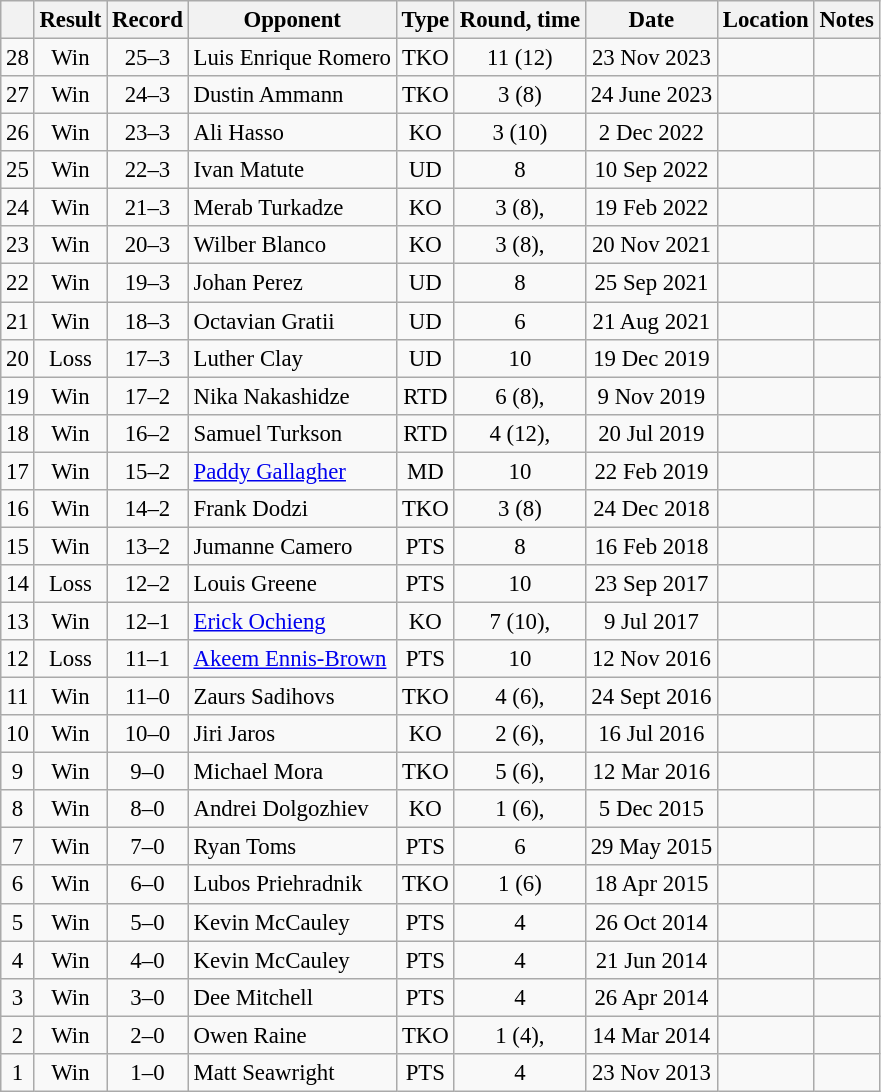<table class="wikitable" style="text-align:center; font-size:95%">
<tr>
<th></th>
<th>Result</th>
<th>Record</th>
<th>Opponent</th>
<th>Type</th>
<th>Round, time</th>
<th>Date</th>
<th>Location</th>
<th>Notes</th>
</tr>
<tr>
<td>28</td>
<td>Win</td>
<td>25–3</td>
<td align=left> Luis Enrique Romero</td>
<td>TKO</td>
<td>11 (12)</td>
<td>23 Nov 2023</td>
<td align=left></td>
<td align=left></td>
</tr>
<tr>
<td>27</td>
<td>Win</td>
<td>24–3</td>
<td align=left> Dustin Ammann</td>
<td>TKO</td>
<td>3 (8)</td>
<td>24 June 2023</td>
<td align=left></td>
<td align=left></td>
</tr>
<tr>
<td>26</td>
<td>Win</td>
<td>23–3</td>
<td align=left> Ali Hasso</td>
<td>KO</td>
<td>3 (10)</td>
<td>2 Dec 2022</td>
<td align=left></td>
<td align=left></td>
</tr>
<tr>
<td>25</td>
<td>Win</td>
<td>22–3</td>
<td align=left> Ivan Matute</td>
<td>UD</td>
<td>8</td>
<td>10 Sep 2022</td>
<td align=left></td>
<td align=left></td>
</tr>
<tr>
<td>24</td>
<td>Win</td>
<td>21–3</td>
<td align=left> Merab Turkadze</td>
<td>KO</td>
<td>3 (8), </td>
<td>19 Feb 2022</td>
<td align=left></td>
<td align=left></td>
</tr>
<tr>
<td>23</td>
<td>Win</td>
<td>20–3</td>
<td align=left> Wilber Blanco</td>
<td>KO</td>
<td>3 (8), </td>
<td>20 Nov 2021</td>
<td align=left></td>
<td align=left></td>
</tr>
<tr>
<td>22</td>
<td>Win</td>
<td>19–3</td>
<td align=left> Johan Perez</td>
<td>UD</td>
<td>8</td>
<td>25 Sep 2021</td>
<td align=left></td>
<td align=left></td>
</tr>
<tr>
<td>21</td>
<td>Win</td>
<td>18–3</td>
<td align=left> Octavian Gratii</td>
<td>UD</td>
<td>6</td>
<td>21 Aug 2021</td>
<td align=left></td>
<td align=left></td>
</tr>
<tr>
<td>20</td>
<td>Loss</td>
<td>17–3</td>
<td align=left> Luther Clay</td>
<td>UD</td>
<td>10</td>
<td>19 Dec 2019</td>
<td align=left></td>
<td align=left></td>
</tr>
<tr>
<td>19</td>
<td>Win</td>
<td>17–2</td>
<td align=left> Nika Nakashidze</td>
<td>RTD</td>
<td>6 (8), </td>
<td>9 Nov 2019</td>
<td align=left></td>
<td align=left></td>
</tr>
<tr>
<td>18</td>
<td>Win</td>
<td>16–2</td>
<td align=left> Samuel Turkson</td>
<td>RTD</td>
<td>4 (12), </td>
<td>20 Jul 2019</td>
<td align=left></td>
<td align=left></td>
</tr>
<tr>
<td>17</td>
<td>Win</td>
<td>15–2</td>
<td align=left> <a href='#'>Paddy Gallagher</a></td>
<td>MD</td>
<td>10</td>
<td>22 Feb 2019</td>
<td align=left></td>
<td align=left></td>
</tr>
<tr>
<td>16</td>
<td>Win</td>
<td>14–2</td>
<td align=left> Frank Dodzi</td>
<td>TKO</td>
<td>3 (8)</td>
<td>24 Dec 2018</td>
<td align=left></td>
<td align=left></td>
</tr>
<tr>
<td>15</td>
<td>Win</td>
<td>13–2</td>
<td align=left> Jumanne Camero</td>
<td>PTS</td>
<td>8</td>
<td>16 Feb 2018</td>
<td align=left></td>
<td align=left></td>
</tr>
<tr>
<td>14</td>
<td>Loss</td>
<td>12–2</td>
<td align=left> Louis Greene</td>
<td>PTS</td>
<td>10</td>
<td>23 Sep 2017</td>
<td align=left></td>
<td align=left></td>
</tr>
<tr>
<td>13</td>
<td>Win</td>
<td>12–1</td>
<td align=left> <a href='#'>Erick Ochieng</a></td>
<td>KO</td>
<td>7 (10), </td>
<td>9 Jul 2017</td>
<td align=left></td>
<td align=left></td>
</tr>
<tr>
<td>12</td>
<td>Loss</td>
<td>11–1</td>
<td align=left> <a href='#'>Akeem Ennis-Brown</a></td>
<td>PTS</td>
<td>10</td>
<td>12 Nov 2016</td>
<td align=left></td>
<td align=left></td>
</tr>
<tr>
<td>11</td>
<td>Win</td>
<td>11–0</td>
<td align=left> Zaurs Sadihovs</td>
<td>TKO</td>
<td>4 (6), </td>
<td>24 Sept 2016</td>
<td align=left></td>
<td align=left></td>
</tr>
<tr>
<td>10</td>
<td>Win</td>
<td>10–0</td>
<td align=left> Jiri Jaros</td>
<td>KO</td>
<td>2 (6), </td>
<td>16 Jul 2016</td>
<td align=left></td>
<td align=left></td>
</tr>
<tr>
<td>9</td>
<td>Win</td>
<td>9–0</td>
<td align=left> Michael Mora</td>
<td>TKO</td>
<td>5 (6), </td>
<td>12 Mar 2016</td>
<td align=left></td>
<td align=left></td>
</tr>
<tr>
<td>8</td>
<td>Win</td>
<td>8–0</td>
<td align=left> Andrei Dolgozhiev</td>
<td>KO</td>
<td>1 (6), </td>
<td>5 Dec 2015</td>
<td align=left></td>
<td align=left></td>
</tr>
<tr>
<td>7</td>
<td>Win</td>
<td>7–0</td>
<td align=left> Ryan Toms</td>
<td>PTS</td>
<td>6</td>
<td>29 May 2015</td>
<td align=left></td>
<td align=left></td>
</tr>
<tr>
<td>6</td>
<td>Win</td>
<td>6–0</td>
<td align=left> Lubos Priehradnik</td>
<td>TKO</td>
<td>1 (6)</td>
<td>18 Apr 2015</td>
<td align=left></td>
<td></td>
</tr>
<tr>
<td>5</td>
<td>Win</td>
<td>5–0</td>
<td align=left> Kevin McCauley</td>
<td>PTS</td>
<td>4</td>
<td>26 Oct 2014</td>
<td align=left></td>
<td align=left></td>
</tr>
<tr>
<td>4</td>
<td>Win</td>
<td>4–0</td>
<td align=left> Kevin McCauley</td>
<td>PTS</td>
<td>4</td>
<td>21 Jun 2014</td>
<td align=left></td>
<td></td>
</tr>
<tr>
<td>3</td>
<td>Win</td>
<td>3–0</td>
<td align=left> Dee Mitchell</td>
<td>PTS</td>
<td>4</td>
<td>26 Apr 2014</td>
<td align=left></td>
<td></td>
</tr>
<tr>
<td>2</td>
<td>Win</td>
<td>2–0</td>
<td align=left> Owen Raine</td>
<td>TKO</td>
<td>1 (4), </td>
<td>14 Mar 2014</td>
<td align=left></td>
<td></td>
</tr>
<tr>
<td>1</td>
<td>Win</td>
<td>1–0</td>
<td align=left> Matt Seawright</td>
<td>PTS</td>
<td>4</td>
<td>23 Nov 2013</td>
<td align=left></td>
<td></td>
</tr>
</table>
